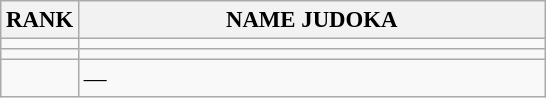<table class="wikitable" style="font-size:95%;">
<tr>
<th>RANK</th>
<th align="left" style="width: 20em">NAME JUDOKA</th>
</tr>
<tr>
<td align="center"></td>
<td></td>
</tr>
<tr>
<td align="center"></td>
<td></td>
</tr>
<tr>
<td align="center"></td>
<td>—</td>
</tr>
</table>
